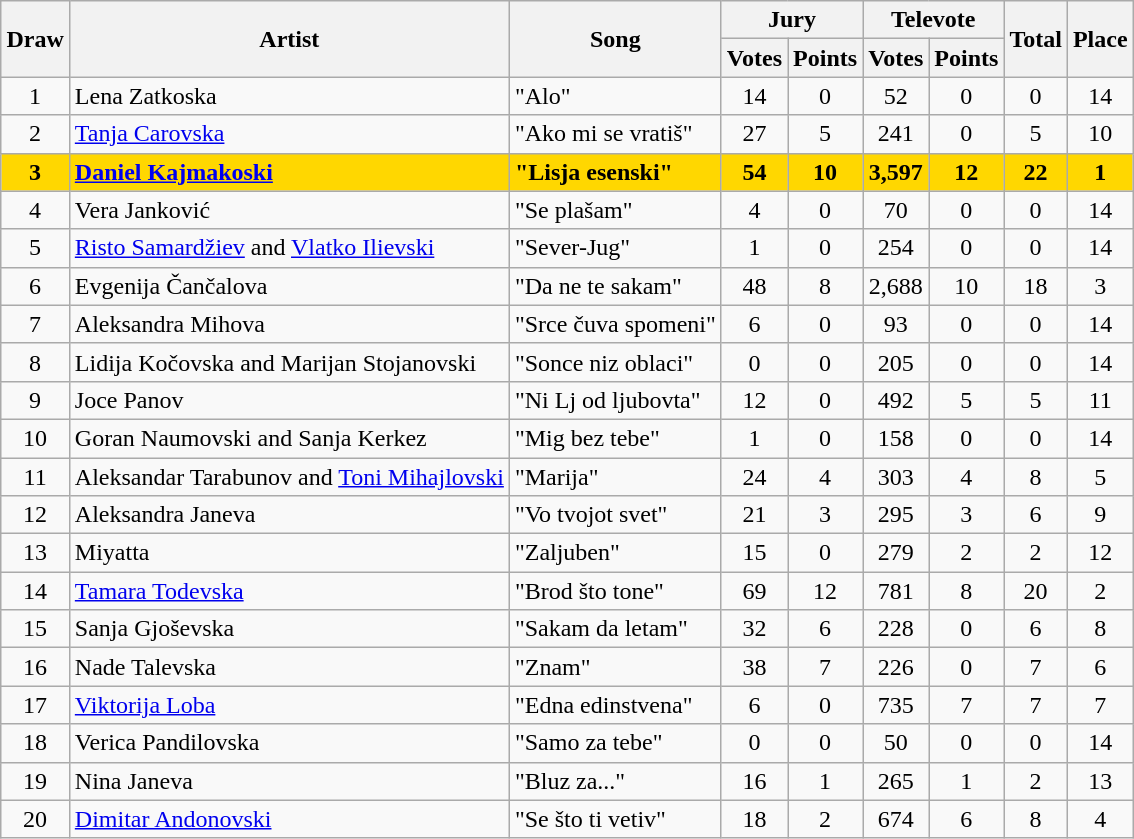<table class="sortable wikitable" style="margin: 1em auto 1em auto; text-align:center">
<tr>
<th rowspan="2">Draw</th>
<th rowspan="2">Artist</th>
<th rowspan="2">Song</th>
<th colspan="2">Jury</th>
<th colspan="2">Televote</th>
<th rowspan="2">Total</th>
<th rowspan="2">Place</th>
</tr>
<tr>
<th>Votes</th>
<th>Points</th>
<th>Votes</th>
<th>Points</th>
</tr>
<tr>
<td>1</td>
<td align="left">Lena Zatkoska</td>
<td align="left">"Alo"</td>
<td>14</td>
<td>0</td>
<td>52</td>
<td>0</td>
<td>0</td>
<td>14</td>
</tr>
<tr>
<td>2</td>
<td align="left"><a href='#'>Tanja Carovska</a></td>
<td align="left">"Ako mi se vratiš"</td>
<td>27</td>
<td>5</td>
<td>241</td>
<td>0</td>
<td>5</td>
<td>10</td>
</tr>
<tr style="font-weight:bold; background:gold;">
<td>3</td>
<td align="left"><a href='#'>Daniel Kajmakoski</a></td>
<td align="left">"Lisja esenski"</td>
<td>54</td>
<td>10</td>
<td>3,597</td>
<td>12</td>
<td>22</td>
<td>1</td>
</tr>
<tr>
<td>4</td>
<td align="left">Vera Janković</td>
<td align="left">"Se plašam"</td>
<td>4</td>
<td>0</td>
<td>70</td>
<td>0</td>
<td>0</td>
<td>14</td>
</tr>
<tr>
<td>5</td>
<td align="left"><a href='#'>Risto Samardžiev</a> and <a href='#'>Vlatko Ilievski</a></td>
<td align="left">"Sever-Jug"</td>
<td>1</td>
<td>0</td>
<td>254</td>
<td>0</td>
<td>0</td>
<td>14</td>
</tr>
<tr>
<td>6</td>
<td align="left">Evgenija Čančalova</td>
<td align="left">"Da ne te sakam"</td>
<td>48</td>
<td>8</td>
<td>2,688</td>
<td>10</td>
<td>18</td>
<td>3</td>
</tr>
<tr>
<td>7</td>
<td align="left">Aleksandra Mihova</td>
<td align="left">"Srce čuva spomeni"</td>
<td>6</td>
<td>0</td>
<td>93</td>
<td>0</td>
<td>0</td>
<td>14</td>
</tr>
<tr>
<td>8</td>
<td align="left">Lidija Kočovska and Marijan Stojanovski</td>
<td align="left">"Sonce niz oblaci"</td>
<td>0</td>
<td>0</td>
<td>205</td>
<td>0</td>
<td>0</td>
<td>14</td>
</tr>
<tr>
<td>9</td>
<td align="left">Joce Panov</td>
<td align="left">"Ni Lj od ljubovta"</td>
<td>12</td>
<td>0</td>
<td>492</td>
<td>5</td>
<td>5</td>
<td>11</td>
</tr>
<tr>
<td>10</td>
<td align="left">Goran Naumovski and Sanja Kerkez</td>
<td align="left">"Mig bez tebe"</td>
<td>1</td>
<td>0</td>
<td>158</td>
<td>0</td>
<td>0</td>
<td>14</td>
</tr>
<tr>
<td>11</td>
<td align="left">Aleksandar Tarabunov and <a href='#'>Toni Mihajlovski</a></td>
<td align="left">"Marija"</td>
<td>24</td>
<td>4</td>
<td>303</td>
<td>4</td>
<td>8</td>
<td>5</td>
</tr>
<tr>
<td>12</td>
<td align="left">Aleksandra Janeva</td>
<td align="left">"Vo tvojot svet"</td>
<td>21</td>
<td>3</td>
<td>295</td>
<td>3</td>
<td>6</td>
<td>9</td>
</tr>
<tr>
<td>13</td>
<td align="left">Miyatta</td>
<td align="left">"Zaljuben"</td>
<td>15</td>
<td>0</td>
<td>279</td>
<td>2</td>
<td>2</td>
<td>12</td>
</tr>
<tr>
<td>14</td>
<td align="left"><a href='#'>Tamara Todevska</a></td>
<td align="left">"Brod što tone"</td>
<td>69</td>
<td>12</td>
<td>781</td>
<td>8</td>
<td>20</td>
<td>2</td>
</tr>
<tr>
<td>15</td>
<td align="left">Sanja Gjoševska</td>
<td align="left">"Sakam da letam"</td>
<td>32</td>
<td>6</td>
<td>228</td>
<td>0</td>
<td>6</td>
<td>8</td>
</tr>
<tr>
<td>16</td>
<td align="left">Nade Talevska</td>
<td align="left">"Znam"</td>
<td>38</td>
<td>7</td>
<td>226</td>
<td>0</td>
<td>7</td>
<td>6</td>
</tr>
<tr>
<td>17</td>
<td align="left"><a href='#'>Viktorija Loba</a></td>
<td align="left">"Edna edinstvena"</td>
<td>6</td>
<td>0</td>
<td>735</td>
<td>7</td>
<td>7</td>
<td>7</td>
</tr>
<tr>
<td>18</td>
<td align="left">Verica Pandilovska</td>
<td align="left">"Samo za tebe"</td>
<td>0</td>
<td>0</td>
<td>50</td>
<td>0</td>
<td>0</td>
<td>14</td>
</tr>
<tr>
<td>19</td>
<td align="left">Nina Janeva</td>
<td align="left">"Bluz za..."</td>
<td>16</td>
<td>1</td>
<td>265</td>
<td>1</td>
<td>2</td>
<td>13</td>
</tr>
<tr>
<td>20</td>
<td align="left"><a href='#'>Dimitar Andonovski</a></td>
<td align="left">"Se što ti vetiv"</td>
<td>18</td>
<td>2</td>
<td>674</td>
<td>6</td>
<td>8</td>
<td>4</td>
</tr>
</table>
